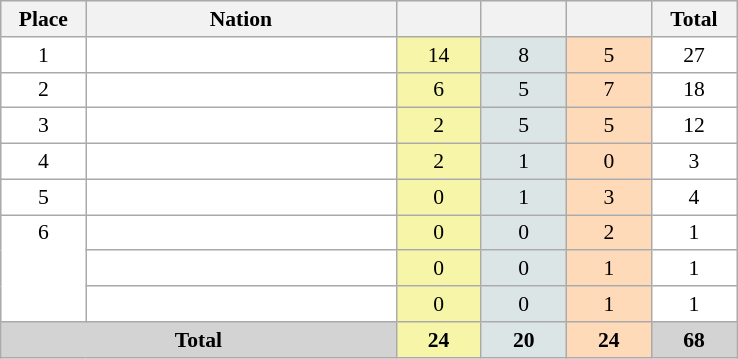<table class=wikitable style="border:1px solid #AAAAAA;font-size:90%">
<tr bgcolor="#EFEFEF">
<th width=50>Place</th>
<th width=200>Nation</th>
<th width=50></th>
<th width=50></th>
<th width=50></th>
<th width=50>Total</th>
</tr>
<tr align="center" valign="top" bgcolor="#FFFFFF">
<td>1</td>
<td align="left"></td>
<td style="background:#F7F6A8;">14</td>
<td style="background:#DCE5E5;">8</td>
<td style="background:#FFDAB9;">5</td>
<td>27</td>
</tr>
<tr align="center" valign="top" bgcolor="#FFFFFF">
<td>2</td>
<td align="left"></td>
<td style="background:#F7F6A8;">6</td>
<td style="background:#DCE5E5;">5</td>
<td style="background:#FFDAB9;">7</td>
<td>18</td>
</tr>
<tr align="center" valign="top" bgcolor="#FFFFFF">
<td>3</td>
<td align="left"></td>
<td style="background:#F7F6A8;">2</td>
<td style="background:#DCE5E5;">5</td>
<td style="background:#FFDAB9;">5</td>
<td>12</td>
</tr>
<tr align="center" valign="top" bgcolor="#FFFFFF">
<td>4</td>
<td align="left"></td>
<td style="background:#F7F6A8;">2</td>
<td style="background:#DCE5E5;">1</td>
<td style="background:#FFDAB9;">0</td>
<td>3</td>
</tr>
<tr align="center" valign="top" bgcolor="#FFFFFF">
<td>5</td>
<td align="left"></td>
<td style="background:#F7F6A8;">0</td>
<td style="background:#DCE5E5;">1</td>
<td style="background:#FFDAB9;">3</td>
<td>4</td>
</tr>
<tr align="center" valign="top" bgcolor="#FFFFFF">
<td rowspan="3" valign="center">6</td>
<td align="left"></td>
<td style="background:#F7F6A8;">0</td>
<td style="background:#DCE5E5;">0</td>
<td style="background:#FFDAB9;">2</td>
<td>1</td>
</tr>
<tr align="center" valign="top" bgcolor="#FFFFFF">
<td align="left"></td>
<td style="background:#F7F6A8;">0</td>
<td style="background:#DCE5E5;">0</td>
<td style="background:#FFDAB9;">1</td>
<td>1</td>
</tr>
<tr align="center" valign="top" bgcolor="#FFFFFF">
<td align="left"></td>
<td style="background:#F7F6A8;">0</td>
<td style="background:#DCE5E5;">0</td>
<td style="background:#FFDAB9;">1</td>
<td>1</td>
</tr>
<tr align="center">
<td colspan="2" bgcolor=D3D3D3><strong>Total</strong></td>
<td style="background:#F7F6A8;"><strong>24</strong></td>
<td style="background:#DCE5E5;"><strong>20</strong></td>
<td style="background:#FFDAB9;"><strong>24</strong></td>
<td bgcolor=D3D3D3><strong>68</strong></td>
</tr>
</table>
